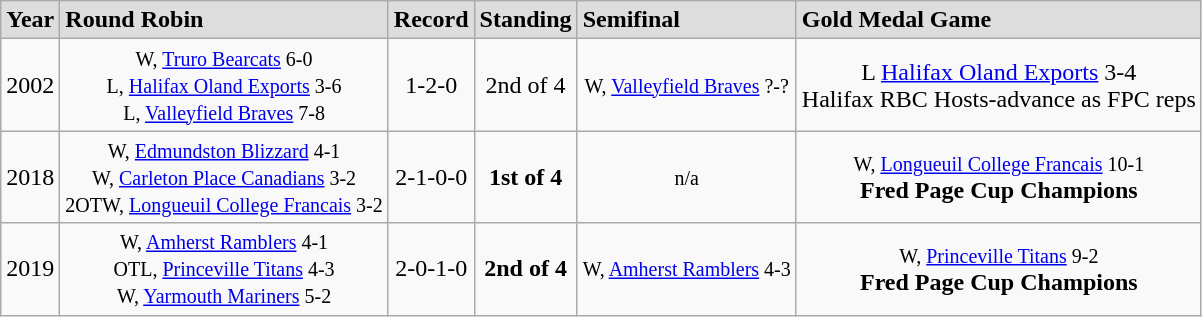<table class="wikitable">
<tr style="font-weight:bold; background-color:#dddddd;" |>
<td>Year</td>
<td>Round Robin</td>
<td>Record</td>
<td>Standing</td>
<td>Semifinal</td>
<td>Gold Medal Game</td>
</tr>
<tr align=center>
<td>2002</td>
<td><small>W, <a href='#'>Truro Bearcats</a> 6-0<br>L, <a href='#'>Halifax Oland Exports</a> 3-6<br>L, <a href='#'>Valleyfield Braves</a> 7-8</small></td>
<td>1-2-0</td>
<td>2nd of 4</td>
<td><small>W, <a href='#'>Valleyfield Braves</a> ?-?</small></td>
<td>L <a href='#'>Halifax Oland Exports</a> 3-4<br>Halifax RBC Hosts-advance as FPC reps</td>
</tr>
<tr align=center>
<td>2018</td>
<td><small>W, <a href='#'>Edmundston Blizzard</a> 4-1<br>W, <a href='#'>Carleton Place Canadians</a> 3-2<br>2OTW, <a href='#'>Longueuil College Francais</a> 3-2</small></td>
<td>2-1-0-0</td>
<td><strong>1st of 4</strong></td>
<td><small>n/a</small></td>
<td><small>W, <a href='#'>Longueuil College Francais</a> 10-1</small><br><strong>Fred Page Cup Champions</strong></td>
</tr>
<tr align=center>
<td>2019</td>
<td><small>W, <a href='#'>Amherst Ramblers</a> 4-1<br>OTL, <a href='#'>Princeville Titans</a> 4-3<br>W, <a href='#'>Yarmouth Mariners</a> 5-2</small></td>
<td>2-0-1-0</td>
<td><strong>2nd of 4</strong></td>
<td><small>W, <a href='#'>Amherst Ramblers</a> 4-3</small></td>
<td><small>W, <a href='#'>Princeville Titans</a> 9-2</small><br><strong>Fred Page Cup Champions</strong></td>
</tr>
</table>
